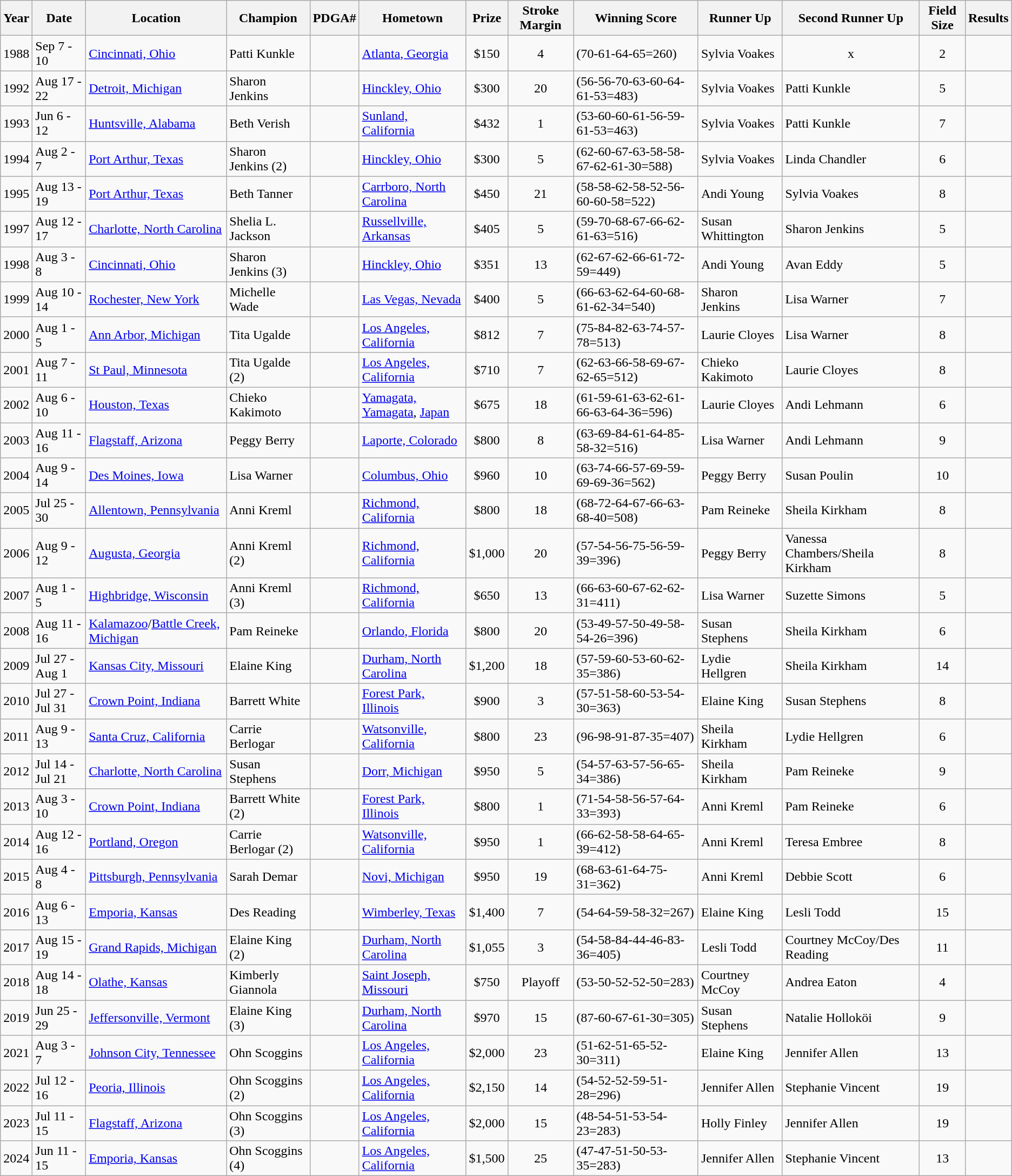<table class="wikitable">
<tr>
<th>Year</th>
<th>Date</th>
<th>Location</th>
<th>Champion</th>
<th>PDGA#</th>
<th>Hometown</th>
<th>Prize</th>
<th>Stroke Margin</th>
<th>Winning Score</th>
<th>Runner Up</th>
<th>Second Runner Up</th>
<th>Field Size</th>
<th>Results</th>
</tr>
<tr>
<td>1988</td>
<td>Sep 7 - 10</td>
<td><a href='#'>Cincinnati, Ohio</a></td>
<td>Patti Kunkle</td>
<td></td>
<td><a href='#'>Atlanta, Georgia</a></td>
<td align="center">$150</td>
<td align="center">4</td>
<td>(70-61-64-65=260)</td>
<td>Sylvia Voakes</td>
<td align="center">x</td>
<td align="center">2</td>
<td></td>
</tr>
<tr>
<td>1992</td>
<td>Aug 17 - 22</td>
<td><a href='#'>Detroit, Michigan</a></td>
<td>Sharon Jenkins</td>
<td></td>
<td><a href='#'>Hinckley, Ohio</a></td>
<td align="center">$300</td>
<td align="center">20</td>
<td>(56-56-70-63-60-64-61-53=483)</td>
<td>Sylvia Voakes</td>
<td>Patti Kunkle</td>
<td align="center">5</td>
<td></td>
</tr>
<tr>
<td>1993</td>
<td>Jun 6 - 12</td>
<td><a href='#'>Huntsville, Alabama</a></td>
<td>Beth Verish</td>
<td></td>
<td><a href='#'>Sunland, California</a></td>
<td align="center">$432</td>
<td align="center">1</td>
<td>(53-60-60-61-56-59-61-53=463)</td>
<td>Sylvia Voakes</td>
<td>Patti Kunkle</td>
<td align="center">7</td>
<td></td>
</tr>
<tr>
<td>1994</td>
<td>Aug 2 - 7</td>
<td><a href='#'>Port Arthur, Texas</a></td>
<td>Sharon Jenkins (2)</td>
<td></td>
<td><a href='#'>Hinckley, Ohio</a></td>
<td align="center">$300</td>
<td align="center">5</td>
<td>(62-60-67-63-58-58-67-62-61-30=588)</td>
<td>Sylvia Voakes</td>
<td>Linda Chandler</td>
<td align="center">6</td>
<td></td>
</tr>
<tr>
<td>1995</td>
<td>Aug 13 - 19</td>
<td><a href='#'>Port Arthur, Texas</a></td>
<td>Beth Tanner</td>
<td></td>
<td><a href='#'>Carrboro, North Carolina</a></td>
<td align="center">$450</td>
<td align="center">21</td>
<td>(58-58-62-58-52-56-60-60-58=522)</td>
<td>Andi Young</td>
<td>Sylvia Voakes</td>
<td align="center">8</td>
<td></td>
</tr>
<tr>
<td>1997</td>
<td>Aug 12 - 17</td>
<td><a href='#'>Charlotte, North Carolina</a></td>
<td>Shelia L. Jackson</td>
<td></td>
<td><a href='#'>Russellville, Arkansas</a></td>
<td align="center">$405</td>
<td align="center">5</td>
<td>(59-70-68-67-66-62-61-63=516)</td>
<td>Susan Whittington</td>
<td>Sharon Jenkins</td>
<td align="center">5</td>
<td></td>
</tr>
<tr>
<td>1998</td>
<td>Aug 3 - 8</td>
<td><a href='#'>Cincinnati, Ohio</a></td>
<td>Sharon Jenkins (3)</td>
<td></td>
<td><a href='#'>Hinckley, Ohio</a></td>
<td align="center">$351</td>
<td align="center">13</td>
<td>(62-67-62-66-61-72-59=449)</td>
<td>Andi Young</td>
<td>Avan Eddy</td>
<td align="center">5</td>
<td></td>
</tr>
<tr>
<td>1999</td>
<td>Aug 10 - 14</td>
<td><a href='#'>Rochester, New York</a></td>
<td>Michelle Wade</td>
<td></td>
<td><a href='#'>Las Vegas, Nevada</a></td>
<td align="center">$400</td>
<td align="center">5</td>
<td>(66-63-62-64-60-68-61-62-34=540)</td>
<td>Sharon Jenkins</td>
<td>Lisa Warner</td>
<td align="center">7</td>
<td></td>
</tr>
<tr>
<td>2000</td>
<td>Aug 1 - 5</td>
<td><a href='#'>Ann Arbor, Michigan</a></td>
<td>Tita Ugalde</td>
<td></td>
<td><a href='#'>Los Angeles, California</a></td>
<td align="center">$812</td>
<td align="center">7</td>
<td>(75-84-82-63-74-57-78=513)</td>
<td>Laurie Cloyes</td>
<td>Lisa Warner</td>
<td align="center">8</td>
<td></td>
</tr>
<tr>
<td>2001</td>
<td>Aug 7 - 11</td>
<td><a href='#'>St Paul, Minnesota</a></td>
<td>Tita Ugalde (2)</td>
<td></td>
<td><a href='#'>Los Angeles, California</a></td>
<td align="center">$710</td>
<td align="center">7</td>
<td>(62-63-66-58-69-67-62-65=512)</td>
<td>Chieko Kakimoto</td>
<td>Laurie Cloyes</td>
<td align="center">8</td>
<td></td>
</tr>
<tr>
<td>2002</td>
<td>Aug 6 - 10</td>
<td><a href='#'>Houston, Texas</a></td>
<td>Chieko Kakimoto</td>
<td></td>
<td><a href='#'>Yamagata, Yamagata</a>, <a href='#'>Japan</a></td>
<td align="center">$675</td>
<td align="center">18</td>
<td>(61-59-61-63-62-61-66-63-64-36=596)</td>
<td>Laurie Cloyes</td>
<td>Andi Lehmann</td>
<td align="center">6</td>
<td></td>
</tr>
<tr>
<td>2003</td>
<td>Aug 11 - 16</td>
<td><a href='#'>Flagstaff, Arizona</a></td>
<td>Peggy Berry</td>
<td></td>
<td><a href='#'>Laporte, Colorado</a></td>
<td align="center">$800</td>
<td align="center">8</td>
<td>(63-69-84-61-64-85-58-32=516)</td>
<td>Lisa Warner</td>
<td>Andi Lehmann</td>
<td align="center">9</td>
<td></td>
</tr>
<tr>
<td>2004</td>
<td>Aug 9 - 14</td>
<td><a href='#'>Des Moines, Iowa</a></td>
<td>Lisa Warner</td>
<td></td>
<td><a href='#'>Columbus, Ohio</a></td>
<td align="center">$960</td>
<td align="center">10</td>
<td>(63-74-66-57-69-59-69-69-36=562)</td>
<td>Peggy Berry</td>
<td>Susan Poulin</td>
<td align="center">10</td>
<td></td>
</tr>
<tr>
<td>2005</td>
<td>Jul 25 - 30</td>
<td><a href='#'>Allentown, Pennsylvania</a></td>
<td>Anni Kreml</td>
<td></td>
<td><a href='#'>Richmond, California</a></td>
<td align="center">$800</td>
<td align="center">18</td>
<td>(68-72-64-67-66-63-68-40=508)</td>
<td>Pam Reineke</td>
<td>Sheila Kirkham</td>
<td align="center">8</td>
<td></td>
</tr>
<tr>
<td>2006</td>
<td>Aug 9 - 12</td>
<td><a href='#'>Augusta, Georgia</a></td>
<td>Anni Kreml (2)</td>
<td></td>
<td><a href='#'>Richmond, California</a></td>
<td align="center">$1,000</td>
<td align="center">20</td>
<td>(57-54-56-75-56-59-39=396)</td>
<td>Peggy Berry</td>
<td>Vanessa Chambers/Sheila Kirkham</td>
<td align="center">8</td>
<td></td>
</tr>
<tr>
<td>2007</td>
<td>Aug 1 - 5</td>
<td><a href='#'>Highbridge, Wisconsin</a></td>
<td>Anni Kreml (3)</td>
<td></td>
<td><a href='#'>Richmond, California</a></td>
<td align="center">$650</td>
<td align="center">13</td>
<td>(66-63-60-67-62-62-31=411)</td>
<td>Lisa Warner</td>
<td>Suzette Simons</td>
<td align="center">5</td>
<td></td>
</tr>
<tr>
<td>2008</td>
<td>Aug 11 - 16</td>
<td><a href='#'>Kalamazoo</a>/<a href='#'>Battle Creek, Michigan</a></td>
<td>Pam Reineke</td>
<td></td>
<td><a href='#'>Orlando, Florida</a></td>
<td align="center">$800</td>
<td align="center">20</td>
<td>(53-49-57-50-49-58-54-26=396)</td>
<td>Susan Stephens</td>
<td>Sheila Kirkham</td>
<td align="center">6</td>
<td></td>
</tr>
<tr>
<td>2009</td>
<td>Jul 27 - Aug 1</td>
<td><a href='#'>Kansas City, Missouri</a></td>
<td>Elaine King</td>
<td></td>
<td><a href='#'>Durham, North Carolina</a></td>
<td align="center">$1,200</td>
<td align="center">18</td>
<td>(57-59-60-53-60-62-35=386)</td>
<td>Lydie Hellgren</td>
<td>Sheila Kirkham</td>
<td align="center">14</td>
<td></td>
</tr>
<tr>
<td>2010</td>
<td>Jul 27 - Jul 31</td>
<td><a href='#'>Crown Point, Indiana</a></td>
<td>Barrett White</td>
<td></td>
<td><a href='#'>Forest Park, Illinois</a></td>
<td align="center">$900</td>
<td align="center">3</td>
<td>(57-51-58-60-53-54-30=363)</td>
<td>Elaine King</td>
<td>Susan Stephens</td>
<td align="center">8</td>
<td></td>
</tr>
<tr>
<td>2011</td>
<td>Aug 9 - 13</td>
<td><a href='#'>Santa Cruz, California</a></td>
<td>Carrie Berlogar</td>
<td></td>
<td><a href='#'>Watsonville, California</a></td>
<td align="center">$800</td>
<td align="center">23</td>
<td>(96-98-91-87-35=407)</td>
<td>Sheila Kirkham</td>
<td>Lydie Hellgren</td>
<td align="center">6</td>
<td></td>
</tr>
<tr>
<td>2012</td>
<td>Jul 14 - Jul 21</td>
<td><a href='#'>Charlotte, North Carolina</a></td>
<td>Susan Stephens</td>
<td></td>
<td><a href='#'>Dorr, Michigan</a></td>
<td align="center">$950</td>
<td align="center">5</td>
<td>(54-57-63-57-56-65-34=386)</td>
<td>Sheila Kirkham</td>
<td>Pam Reineke</td>
<td align="center">9</td>
<td></td>
</tr>
<tr>
<td>2013</td>
<td>Aug 3 - 10</td>
<td><a href='#'>Crown Point, Indiana</a></td>
<td>Barrett White (2)</td>
<td></td>
<td><a href='#'>Forest Park, Illinois</a></td>
<td align="center">$800</td>
<td align="center">1</td>
<td>(71-54-58-56-57-64-33=393)</td>
<td>Anni Kreml</td>
<td>Pam Reineke</td>
<td align="center">6</td>
<td></td>
</tr>
<tr>
<td>2014</td>
<td>Aug 12 - 16</td>
<td><a href='#'>Portland, Oregon</a></td>
<td>Carrie Berlogar (2)</td>
<td></td>
<td><a href='#'>Watsonville, California</a></td>
<td align="center">$950</td>
<td align="center">1</td>
<td>(66-62-58-58-64-65-39=412)</td>
<td>Anni Kreml</td>
<td>Teresa Embree</td>
<td align="center">8</td>
<td></td>
</tr>
<tr>
<td>2015</td>
<td>Aug 4 - 8</td>
<td><a href='#'>Pittsburgh, Pennsylvania</a></td>
<td>Sarah Demar</td>
<td></td>
<td><a href='#'>Novi, Michigan</a></td>
<td align="center">$950</td>
<td align="center">19</td>
<td>(68-63-61-64-75-31=362)</td>
<td>Anni Kreml</td>
<td>Debbie Scott</td>
<td align="center">6</td>
<td></td>
</tr>
<tr>
<td>2016</td>
<td>Aug 6 - 13</td>
<td><a href='#'>Emporia, Kansas</a></td>
<td>Des Reading</td>
<td></td>
<td><a href='#'>Wimberley, Texas</a></td>
<td align="center">$1,400</td>
<td align="center">7</td>
<td>(54-64-59-58-32=267)</td>
<td>Elaine King</td>
<td>Lesli Todd</td>
<td align="center">15</td>
<td></td>
</tr>
<tr>
<td>2017</td>
<td>Aug 15 - 19</td>
<td><a href='#'>Grand Rapids, Michigan</a></td>
<td>Elaine King (2)</td>
<td></td>
<td><a href='#'>Durham, North Carolina</a></td>
<td align="center">$1,055</td>
<td align="center">3</td>
<td>(54-58-84-44-46-83-36=405)</td>
<td>Lesli Todd</td>
<td>Courtney McCoy/Des Reading</td>
<td align="center">11</td>
<td></td>
</tr>
<tr>
<td>2018</td>
<td>Aug 14 - 18</td>
<td><a href='#'>Olathe, Kansas</a></td>
<td>Kimberly Giannola</td>
<td></td>
<td><a href='#'>Saint Joseph, Missouri</a></td>
<td align="center">$750</td>
<td align="center">Playoff</td>
<td>(53-50-52-52-50=283)</td>
<td>Courtney McCoy</td>
<td>Andrea Eaton</td>
<td align="center">4</td>
<td></td>
</tr>
<tr>
<td>2019</td>
<td>Jun 25 - 29</td>
<td><a href='#'>Jeffersonville, Vermont</a></td>
<td>Elaine King (3)</td>
<td></td>
<td><a href='#'>Durham, North Carolina</a></td>
<td align="center">$970</td>
<td align="center">15</td>
<td>(87-60-67-61-30=305)</td>
<td>Susan Stephens</td>
<td>Natalie Holloköi</td>
<td align="center">9</td>
<td></td>
</tr>
<tr>
<td>2021</td>
<td>Aug 3 - 7</td>
<td><a href='#'>Johnson City, Tennessee</a></td>
<td>Ohn Scoggins</td>
<td></td>
<td><a href='#'>Los Angeles, California</a></td>
<td align="center">$2,000</td>
<td align="center">23</td>
<td>(51-62-51-65-52-30=311)</td>
<td>Elaine King</td>
<td>Jennifer Allen</td>
<td align="center">13</td>
<td></td>
</tr>
<tr>
<td>2022</td>
<td>Jul 12 - 16</td>
<td><a href='#'>Peoria, Illinois</a></td>
<td>Ohn Scoggins (2)</td>
<td></td>
<td><a href='#'>Los Angeles, California</a></td>
<td align="center">$2,150</td>
<td align="center">14</td>
<td>(54-52-52-59-51-28=296)</td>
<td>Jennifer Allen</td>
<td>Stephanie Vincent</td>
<td align="center">19</td>
<td></td>
</tr>
<tr>
<td>2023</td>
<td>Jul 11 - 15</td>
<td><a href='#'>Flagstaff, Arizona</a></td>
<td>Ohn Scoggins (3)</td>
<td></td>
<td><a href='#'>Los Angeles, California</a></td>
<td align="center">$2,000</td>
<td align="center">15</td>
<td>(48-54-51-53-54-23=283)</td>
<td>Holly Finley</td>
<td>Jennifer Allen</td>
<td align="center">19</td>
<td></td>
</tr>
<tr>
<td>2024</td>
<td>Jun 11 - 15</td>
<td><a href='#'>Emporia, Kansas</a></td>
<td>Ohn Scoggins (4)</td>
<td></td>
<td><a href='#'>Los Angeles, California</a></td>
<td align="center">$1,500</td>
<td align="center">25</td>
<td>(47-47-51-50-53-35=283)</td>
<td>Jennifer Allen</td>
<td>Stephanie Vincent</td>
<td align="center">13</td>
<td></td>
</tr>
</table>
